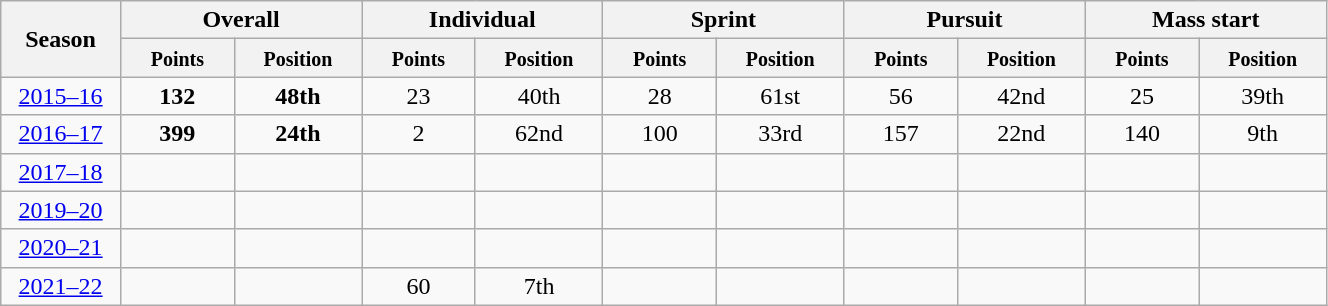<table class="wikitable" style="text-align:center;" width="70%">
<tr class="hintergrundfarbe5">
<th rowspan="2" style="width:4%;">Season</th>
<th colspan="2">Overall</th>
<th colspan="2">Individual</th>
<th colspan="2">Sprint</th>
<th colspan="2">Pursuit</th>
<th colspan="2">Mass start</th>
</tr>
<tr class="hintergrundfarbe5">
<th style="width:5%;"><small>Points</small></th>
<th style="width:5%;"><small>Position</small></th>
<th style="width:5%;"><small>Points</small></th>
<th style="width:5%;"><small>Position</small></th>
<th style="width:5%;"><small>Points</small></th>
<th style="width:5%;"><small>Position</small></th>
<th style="width:5%;"><small>Points</small></th>
<th style="width:5%;"><small>Position</small></th>
<th style="width:5%;"><small>Points</small></th>
<th style="width:5%;"><small>Position</small></th>
</tr>
<tr>
<td><a href='#'>2015–16</a></td>
<td><strong>132</strong></td>
<td><strong>48th</strong></td>
<td>23</td>
<td>40th</td>
<td>28</td>
<td>61st</td>
<td>56</td>
<td>42nd</td>
<td>25</td>
<td>39th</td>
</tr>
<tr>
<td><a href='#'>2016–17</a></td>
<td><strong>399</strong></td>
<td><strong>24th</strong></td>
<td>2</td>
<td>62nd</td>
<td>100</td>
<td>33rd</td>
<td>157</td>
<td>22nd</td>
<td>140</td>
<td>9th</td>
</tr>
<tr>
<td><a href='#'>2017–18</a></td>
<td><strong> </strong></td>
<td><strong> </strong></td>
<td></td>
<td></td>
<td></td>
<td></td>
<td></td>
<td></td>
<td></td>
<td></td>
</tr>
<tr>
<td><a href='#'>2019–20</a></td>
<td><strong> </strong></td>
<td><strong> </strong></td>
<td></td>
<td></td>
<td></td>
<td></td>
<td></td>
<td></td>
<td></td>
<td></td>
</tr>
<tr>
<td><a href='#'>2020–21</a></td>
<td><strong> </strong></td>
<td><strong> </strong></td>
<td></td>
<td></td>
<td></td>
<td></td>
<td></td>
<td></td>
<td></td>
<td></td>
</tr>
<tr>
<td><a href='#'>2021–22</a></td>
<td><strong> </strong></td>
<td><strong> </strong></td>
<td>60</td>
<td>7th</td>
<td></td>
<td></td>
<td></td>
<td></td>
<td></td>
<td></td>
</tr>
</table>
